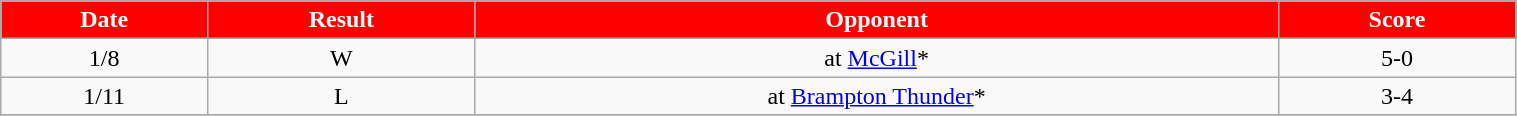<table class="wikitable" width="80%">
<tr align="center"  style=" background:red; color:#FFFFFF; ">
<td><strong>Date</strong></td>
<td><strong>Result</strong></td>
<td><strong>Opponent</strong></td>
<td><strong>Score</strong></td>
</tr>
<tr align="center" bgcolor="">
<td>1/8</td>
<td>W</td>
<td>at <a href='#'>McGill</a>*</td>
<td>5-0</td>
</tr>
<tr align="center" bgcolor="">
<td>1/11</td>
<td>L</td>
<td>at <a href='#'>Brampton Thunder</a>*</td>
<td>3-4</td>
</tr>
<tr align="center" bgcolor="">
</tr>
</table>
